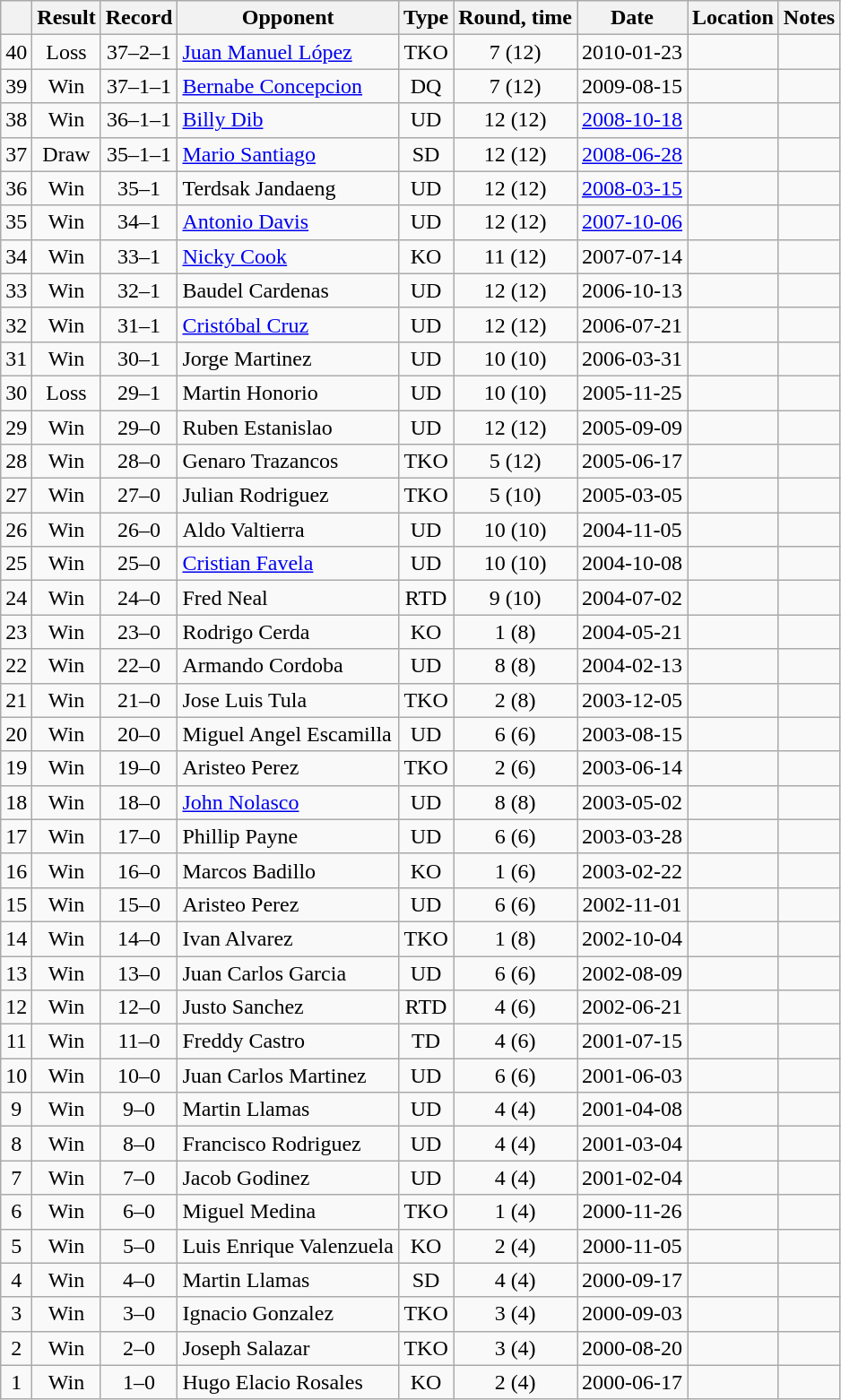<table class=wikitable style=text-align:center>
<tr>
<th></th>
<th>Result</th>
<th>Record</th>
<th>Opponent</th>
<th>Type</th>
<th>Round, time</th>
<th>Date</th>
<th>Location</th>
<th>Notes</th>
</tr>
<tr>
<td>40</td>
<td>Loss</td>
<td>37–2–1</td>
<td align=left><a href='#'>Juan Manuel López</a></td>
<td>TKO</td>
<td>7 (12)</td>
<td>2010-01-23</td>
<td align=left></td>
<td align=left></td>
</tr>
<tr>
<td>39</td>
<td>Win</td>
<td>37–1–1</td>
<td align=left><a href='#'>Bernabe Concepcion</a></td>
<td>DQ</td>
<td>7 (12)</td>
<td>2009-08-15</td>
<td align=left></td>
<td align=left></td>
</tr>
<tr>
<td>38</td>
<td>Win</td>
<td>36–1–1</td>
<td align=left><a href='#'>Billy Dib</a></td>
<td>UD</td>
<td>12 (12)</td>
<td><a href='#'>2008-10-18</a></td>
<td align=left></td>
<td align=left></td>
</tr>
<tr>
<td>37</td>
<td>Draw</td>
<td>35–1–1</td>
<td align=left><a href='#'>Mario Santiago</a></td>
<td>SD</td>
<td>12 (12)</td>
<td><a href='#'>2008-06-28</a></td>
<td align=left></td>
<td align=left></td>
</tr>
<tr>
<td>36</td>
<td>Win</td>
<td>35–1</td>
<td align=left>Terdsak Jandaeng</td>
<td>UD</td>
<td>12 (12)</td>
<td><a href='#'>2008-03-15</a></td>
<td align=left></td>
<td align=left></td>
</tr>
<tr>
<td>35</td>
<td>Win</td>
<td>34–1</td>
<td align=left><a href='#'>Antonio Davis</a></td>
<td>UD</td>
<td>12 (12)</td>
<td><a href='#'>2007-10-06</a></td>
<td align=left></td>
<td align=left></td>
</tr>
<tr>
<td>34</td>
<td>Win</td>
<td>33–1</td>
<td align=left><a href='#'>Nicky Cook</a></td>
<td>KO</td>
<td>11 (12)</td>
<td>2007-07-14</td>
<td align=left></td>
<td align=left></td>
</tr>
<tr>
<td>33</td>
<td>Win</td>
<td>32–1</td>
<td align=left>Baudel Cardenas</td>
<td>UD</td>
<td>12 (12)</td>
<td>2006-10-13</td>
<td align=left></td>
<td align=left></td>
</tr>
<tr>
<td>32</td>
<td>Win</td>
<td>31–1</td>
<td align=left><a href='#'>Cristóbal Cruz</a></td>
<td>UD</td>
<td>12 (12)</td>
<td>2006-07-21</td>
<td align=left></td>
<td align=left></td>
</tr>
<tr>
<td>31</td>
<td>Win</td>
<td>30–1</td>
<td align=left>Jorge Martinez</td>
<td>UD</td>
<td>10 (10)</td>
<td>2006-03-31</td>
<td align=left></td>
<td align=left></td>
</tr>
<tr>
<td>30</td>
<td>Loss</td>
<td>29–1</td>
<td align=left>Martin Honorio</td>
<td>UD</td>
<td>10 (10)</td>
<td>2005-11-25</td>
<td align=left></td>
<td align=left></td>
</tr>
<tr>
<td>29</td>
<td>Win</td>
<td>29–0</td>
<td align=left>Ruben Estanislao</td>
<td>UD</td>
<td>12 (12)</td>
<td>2005-09-09</td>
<td align=left></td>
<td align=left></td>
</tr>
<tr>
<td>28</td>
<td>Win</td>
<td>28–0</td>
<td align=left>Genaro Trazancos</td>
<td>TKO</td>
<td>5 (12)</td>
<td>2005-06-17</td>
<td align=left></td>
<td align=left></td>
</tr>
<tr>
<td>27</td>
<td>Win</td>
<td>27–0</td>
<td align=left>Julian Rodriguez</td>
<td>TKO</td>
<td>5 (10)</td>
<td>2005-03-05</td>
<td align=left></td>
<td align=left></td>
</tr>
<tr>
<td>26</td>
<td>Win</td>
<td>26–0</td>
<td align=left>Aldo Valtierra</td>
<td>UD</td>
<td>10 (10)</td>
<td>2004-11-05</td>
<td align=left></td>
<td align=left></td>
</tr>
<tr>
<td>25</td>
<td>Win</td>
<td>25–0</td>
<td align=left><a href='#'>Cristian Favela</a></td>
<td>UD</td>
<td>10 (10)</td>
<td>2004-10-08</td>
<td align=left></td>
<td align=left></td>
</tr>
<tr>
<td>24</td>
<td>Win</td>
<td>24–0</td>
<td align=left>Fred Neal</td>
<td>RTD</td>
<td>9 (10)</td>
<td>2004-07-02</td>
<td align=left></td>
<td align=left></td>
</tr>
<tr>
<td>23</td>
<td>Win</td>
<td>23–0</td>
<td align=left>Rodrigo Cerda</td>
<td>KO</td>
<td>1 (8)</td>
<td>2004-05-21</td>
<td align=left></td>
<td align=left></td>
</tr>
<tr>
<td>22</td>
<td>Win</td>
<td>22–0</td>
<td align=left>Armando Cordoba</td>
<td>UD</td>
<td>8 (8)</td>
<td>2004-02-13</td>
<td align=left></td>
<td align=left></td>
</tr>
<tr>
<td>21</td>
<td>Win</td>
<td>21–0</td>
<td align=left>Jose Luis Tula</td>
<td>TKO</td>
<td>2 (8)</td>
<td>2003-12-05</td>
<td align=left></td>
<td align=left></td>
</tr>
<tr>
<td>20</td>
<td>Win</td>
<td>20–0</td>
<td align=left>Miguel Angel Escamilla</td>
<td>UD</td>
<td>6 (6)</td>
<td>2003-08-15</td>
<td align=left></td>
<td align=left></td>
</tr>
<tr>
<td>19</td>
<td>Win</td>
<td>19–0</td>
<td align=left>Aristeo Perez</td>
<td>TKO</td>
<td>2 (6)</td>
<td>2003-06-14</td>
<td align=left></td>
<td align=left></td>
</tr>
<tr>
<td>18</td>
<td>Win</td>
<td>18–0</td>
<td align=left><a href='#'>John Nolasco</a></td>
<td>UD</td>
<td>8 (8)</td>
<td>2003-05-02</td>
<td align=left></td>
<td align=left></td>
</tr>
<tr>
<td>17</td>
<td>Win</td>
<td>17–0</td>
<td align=left>Phillip Payne</td>
<td>UD</td>
<td>6 (6)</td>
<td>2003-03-28</td>
<td align=left></td>
<td align=left></td>
</tr>
<tr>
<td>16</td>
<td>Win</td>
<td>16–0</td>
<td align=left>Marcos Badillo</td>
<td>KO</td>
<td>1 (6)</td>
<td>2003-02-22</td>
<td align=left></td>
<td align=left></td>
</tr>
<tr>
<td>15</td>
<td>Win</td>
<td>15–0</td>
<td align=left>Aristeo Perez</td>
<td>UD</td>
<td>6 (6)</td>
<td>2002-11-01</td>
<td align=left></td>
<td align=left></td>
</tr>
<tr>
<td>14</td>
<td>Win</td>
<td>14–0</td>
<td align=left>Ivan Alvarez</td>
<td>TKO</td>
<td>1 (8)</td>
<td>2002-10-04</td>
<td align=left></td>
<td align=left></td>
</tr>
<tr>
<td>13</td>
<td>Win</td>
<td>13–0</td>
<td align=left>Juan Carlos Garcia</td>
<td>UD</td>
<td>6 (6)</td>
<td>2002-08-09</td>
<td align=left></td>
<td align=left></td>
</tr>
<tr>
<td>12</td>
<td>Win</td>
<td>12–0</td>
<td align=left>Justo Sanchez</td>
<td>RTD</td>
<td>4 (6)</td>
<td>2002-06-21</td>
<td align=left></td>
<td align=left></td>
</tr>
<tr>
<td>11</td>
<td>Win</td>
<td>11–0</td>
<td align=left>Freddy Castro</td>
<td>TD</td>
<td>4 (6)</td>
<td>2001-07-15</td>
<td align=left></td>
<td align=left></td>
</tr>
<tr>
<td>10</td>
<td>Win</td>
<td>10–0</td>
<td align=left>Juan Carlos Martinez</td>
<td>UD</td>
<td>6 (6)</td>
<td>2001-06-03</td>
<td align=left></td>
<td align=left></td>
</tr>
<tr>
<td>9</td>
<td>Win</td>
<td>9–0</td>
<td align=left>Martin Llamas</td>
<td>UD</td>
<td>4 (4)</td>
<td>2001-04-08</td>
<td align=left></td>
<td align=left></td>
</tr>
<tr>
<td>8</td>
<td>Win</td>
<td>8–0</td>
<td align=left>Francisco Rodriguez</td>
<td>UD</td>
<td>4 (4)</td>
<td>2001-03-04</td>
<td align=left></td>
<td align=left></td>
</tr>
<tr>
<td>7</td>
<td>Win</td>
<td>7–0</td>
<td align=left>Jacob Godinez</td>
<td>UD</td>
<td>4 (4)</td>
<td>2001-02-04</td>
<td align=left></td>
<td align=left></td>
</tr>
<tr>
<td>6</td>
<td>Win</td>
<td>6–0</td>
<td align=left>Miguel Medina</td>
<td>TKO</td>
<td>1 (4)</td>
<td>2000-11-26</td>
<td align=left></td>
<td align=left></td>
</tr>
<tr>
<td>5</td>
<td>Win</td>
<td>5–0</td>
<td align=left>Luis Enrique Valenzuela</td>
<td>KO</td>
<td>2 (4)</td>
<td>2000-11-05</td>
<td align=left></td>
<td align=left></td>
</tr>
<tr>
<td>4</td>
<td>Win</td>
<td>4–0</td>
<td align=left>Martin Llamas</td>
<td>SD</td>
<td>4 (4)</td>
<td>2000-09-17</td>
<td align=left></td>
<td align=left></td>
</tr>
<tr>
<td>3</td>
<td>Win</td>
<td>3–0</td>
<td align=left>Ignacio Gonzalez</td>
<td>TKO</td>
<td>3 (4)</td>
<td>2000-09-03</td>
<td align=left></td>
<td align=left></td>
</tr>
<tr>
<td>2</td>
<td>Win</td>
<td>2–0</td>
<td align=left>Joseph Salazar</td>
<td>TKO</td>
<td>3 (4)</td>
<td>2000-08-20</td>
<td align=left></td>
<td align=left></td>
</tr>
<tr>
<td>1</td>
<td>Win</td>
<td>1–0</td>
<td align=left>Hugo Elacio Rosales</td>
<td>KO</td>
<td>2 (4)</td>
<td>2000-06-17</td>
<td align=left></td>
<td align=left></td>
</tr>
</table>
